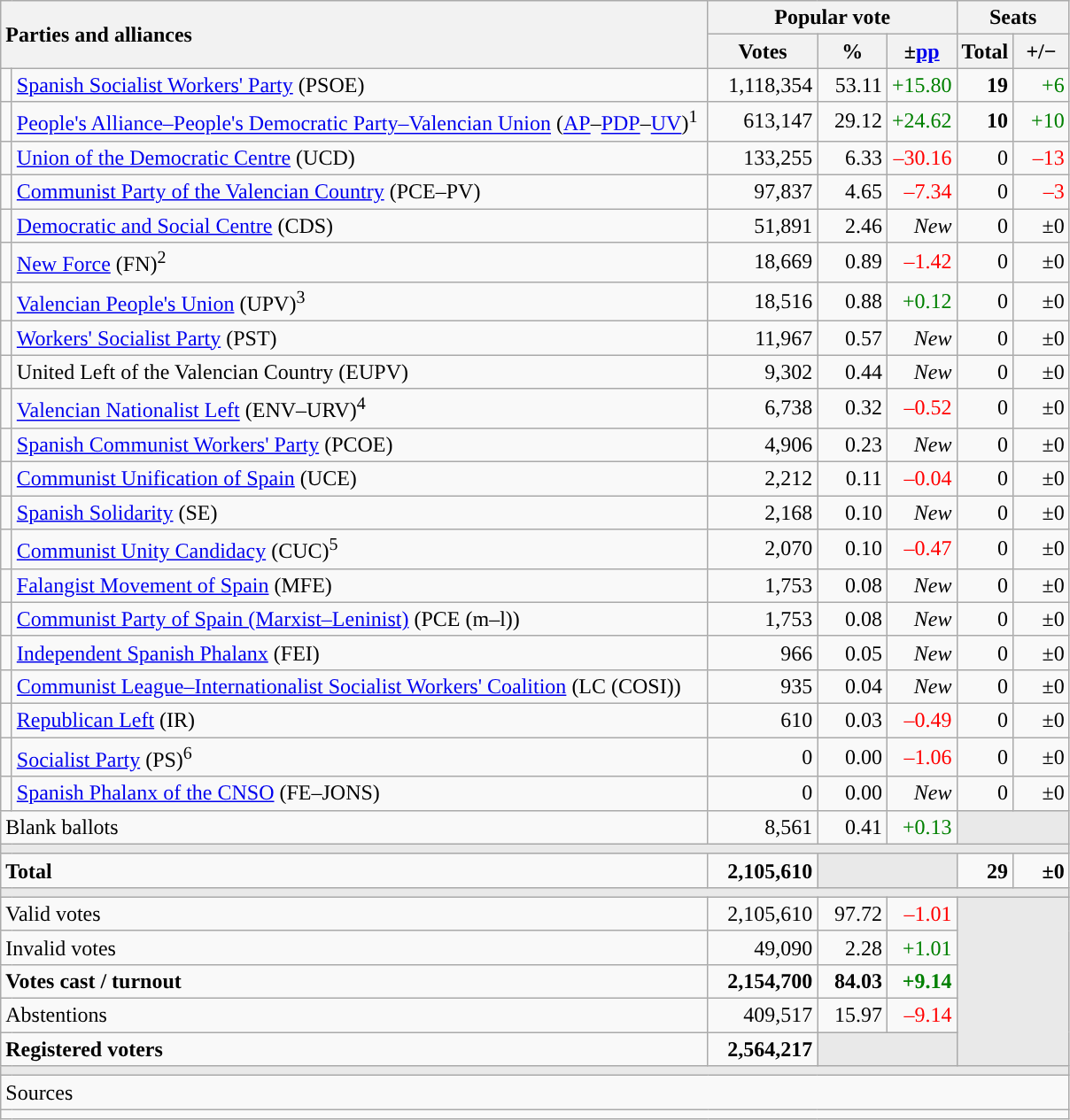<table class="wikitable" style="text-align:right;">
<tr>
<th style="text-align:left;" rowspan="2" colspan="2" width="525">Parties and alliances</th>
<th colspan="3">Popular vote</th>
<th colspan="2">Seats</th>
</tr>
<tr>
<th width="75">Votes</th>
<th width="45">%</th>
<th width="45">±<a href='#'>pp</a></th>
<th width="35">Total</th>
<th width="35">+/−</th>
</tr>
<tr>
<td width="1" style="color:inherit;background:"></td>
<td align="left"><a href='#'>Spanish Socialist Workers' Party</a> (PSOE)</td>
<td>1,118,354</td>
<td>53.11</td>
<td style="color:green;">+15.80</td>
<td><strong>19</strong></td>
<td style="color:green;">+6</td>
</tr>
<tr>
<td style="color:inherit;background:"></td>
<td align="left"><a href='#'>People's Alliance–People's Democratic Party–Valencian Union</a> (<a href='#'>AP</a>–<a href='#'>PDP</a>–<a href='#'>UV</a>)<sup>1</sup></td>
<td>613,147</td>
<td>29.12</td>
<td style="color:green;">+24.62</td>
<td><strong>10</strong></td>
<td style="color:green;">+10</td>
</tr>
<tr>
<td style="color:inherit;background:"></td>
<td align="left"><a href='#'>Union of the Democratic Centre</a> (UCD)</td>
<td>133,255</td>
<td>6.33</td>
<td style="color:red;">–30.16</td>
<td>0</td>
<td style="color:red;">–13</td>
</tr>
<tr>
<td style="color:inherit;background:"></td>
<td align="left"><a href='#'>Communist Party of the Valencian Country</a> (PCE–PV)</td>
<td>97,837</td>
<td>4.65</td>
<td style="color:red;">–7.34</td>
<td>0</td>
<td style="color:red;">–3</td>
</tr>
<tr>
<td style="color:inherit;background:"></td>
<td align="left"><a href='#'>Democratic and Social Centre</a> (CDS)</td>
<td>51,891</td>
<td>2.46</td>
<td><em>New</em></td>
<td>0</td>
<td>±0</td>
</tr>
<tr>
<td style="color:inherit;background:"></td>
<td align="left"><a href='#'>New Force</a> (FN)<sup>2</sup></td>
<td>18,669</td>
<td>0.89</td>
<td style="color:red;">–1.42</td>
<td>0</td>
<td>±0</td>
</tr>
<tr>
<td style="color:inherit;background:"></td>
<td align="left"><a href='#'>Valencian People's Union</a> (UPV)<sup>3</sup></td>
<td>18,516</td>
<td>0.88</td>
<td style="color:green;">+0.12</td>
<td>0</td>
<td>±0</td>
</tr>
<tr>
<td style="color:inherit;background:"></td>
<td align="left"><a href='#'>Workers' Socialist Party</a> (PST)</td>
<td>11,967</td>
<td>0.57</td>
<td><em>New</em></td>
<td>0</td>
<td>±0</td>
</tr>
<tr>
<td style="color:inherit;background:"></td>
<td align="left">United Left of the Valencian Country (EUPV)</td>
<td>9,302</td>
<td>0.44</td>
<td><em>New</em></td>
<td>0</td>
<td>±0</td>
</tr>
<tr>
<td style="color:inherit;background:"></td>
<td align="left"><a href='#'>Valencian Nationalist Left</a> (ENV–URV)<sup>4</sup></td>
<td>6,738</td>
<td>0.32</td>
<td style="color:red;">–0.52</td>
<td>0</td>
<td>±0</td>
</tr>
<tr>
<td style="color:inherit;background:"></td>
<td align="left"><a href='#'>Spanish Communist Workers' Party</a> (PCOE)</td>
<td>4,906</td>
<td>0.23</td>
<td><em>New</em></td>
<td>0</td>
<td>±0</td>
</tr>
<tr>
<td style="color:inherit;background:"></td>
<td align="left"><a href='#'>Communist Unification of Spain</a> (UCE)</td>
<td>2,212</td>
<td>0.11</td>
<td style="color:red;">–0.04</td>
<td>0</td>
<td>±0</td>
</tr>
<tr>
<td style="color:inherit;background:"></td>
<td align="left"><a href='#'>Spanish Solidarity</a> (SE)</td>
<td>2,168</td>
<td>0.10</td>
<td><em>New</em></td>
<td>0</td>
<td>±0</td>
</tr>
<tr>
<td style="color:inherit;background:"></td>
<td align="left"><a href='#'>Communist Unity Candidacy</a> (CUC)<sup>5</sup></td>
<td>2,070</td>
<td>0.10</td>
<td style="color:red;">–0.47</td>
<td>0</td>
<td>±0</td>
</tr>
<tr>
<td style="color:inherit;background:"></td>
<td align="left"><a href='#'>Falangist Movement of Spain</a> (MFE)</td>
<td>1,753</td>
<td>0.08</td>
<td><em>New</em></td>
<td>0</td>
<td>±0</td>
</tr>
<tr>
<td style="color:inherit;background:"></td>
<td align="left"><a href='#'>Communist Party of Spain (Marxist–Leninist)</a> (PCE (m–l))</td>
<td>1,753</td>
<td>0.08</td>
<td><em>New</em></td>
<td>0</td>
<td>±0</td>
</tr>
<tr>
<td style="color:inherit;background:"></td>
<td align="left"><a href='#'>Independent Spanish Phalanx</a> (FEI)</td>
<td>966</td>
<td>0.05</td>
<td><em>New</em></td>
<td>0</td>
<td>±0</td>
</tr>
<tr>
<td style="color:inherit;background:"></td>
<td align="left"><a href='#'>Communist League–Internationalist Socialist Workers' Coalition</a> (LC (COSI))</td>
<td>935</td>
<td>0.04</td>
<td><em>New</em></td>
<td>0</td>
<td>±0</td>
</tr>
<tr>
<td style="color:inherit;background:"></td>
<td align="left"><a href='#'>Republican Left</a> (IR)</td>
<td>610</td>
<td>0.03</td>
<td style="color:red;">–0.49</td>
<td>0</td>
<td>±0</td>
</tr>
<tr>
<td style="color:inherit;background:"></td>
<td align="left"><a href='#'>Socialist Party</a> (PS)<sup>6</sup></td>
<td>0</td>
<td>0.00</td>
<td style="color:red;">–1.06</td>
<td>0</td>
<td>±0</td>
</tr>
<tr>
<td style="color:inherit;background:"></td>
<td align="left"><a href='#'>Spanish Phalanx of the CNSO</a> (FE–JONS)</td>
<td>0</td>
<td>0.00</td>
<td><em>New</em></td>
<td>0</td>
<td>±0</td>
</tr>
<tr>
<td align="left" colspan="2">Blank ballots</td>
<td>8,561</td>
<td>0.41</td>
<td style="color:green;">+0.13</td>
<td bgcolor="#E9E9E9" colspan="2"></td>
</tr>
<tr>
<td colspan="7" bgcolor="#E9E9E9"></td>
</tr>
<tr style="font-weight:bold;">
<td align="left" colspan="2">Total</td>
<td>2,105,610</td>
<td bgcolor="#E9E9E9" colspan="2"></td>
<td>29</td>
<td>±0</td>
</tr>
<tr>
<td colspan="7" bgcolor="#E9E9E9"></td>
</tr>
<tr>
<td align="left" colspan="2">Valid votes</td>
<td>2,105,610</td>
<td>97.72</td>
<td style="color:red;">–1.01</td>
<td bgcolor="#E9E9E9" colspan="2" rowspan="5"></td>
</tr>
<tr>
<td align="left" colspan="2">Invalid votes</td>
<td>49,090</td>
<td>2.28</td>
<td style="color:green;">+1.01</td>
</tr>
<tr style="font-weight:bold;">
<td align="left" colspan="2">Votes cast / turnout</td>
<td>2,154,700</td>
<td>84.03</td>
<td style="color:green;">+9.14</td>
</tr>
<tr>
<td align="left" colspan="2">Abstentions</td>
<td>409,517</td>
<td>15.97</td>
<td style="color:red;">–9.14</td>
</tr>
<tr style="font-weight:bold;">
<td align="left" colspan="2">Registered voters</td>
<td>2,564,217</td>
<td bgcolor="#E9E9E9" colspan="2"></td>
</tr>
<tr>
<td colspan="7" bgcolor="#E9E9E9"></td>
</tr>
<tr>
<td align="left" colspan="7">Sources</td>
</tr>
<tr>
<td colspan="7" style="text-align:left; max-width:790px;"></td>
</tr>
</table>
